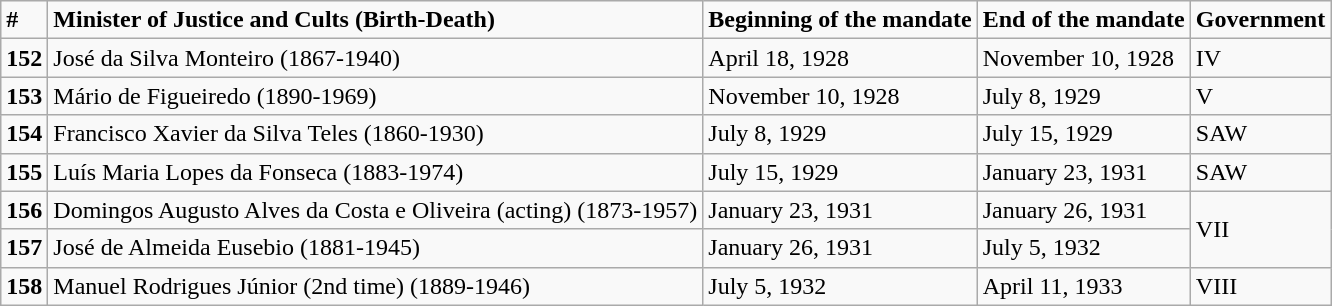<table class="wikitable">
<tr>
<td><strong>#</strong></td>
<td><strong>Minister of Justice and Cults (Birth-Death)</strong></td>
<td><strong>Beginning of the mandate</strong></td>
<td><strong>End of the mandate</strong></td>
<td><strong>Government</strong></td>
</tr>
<tr>
<td><strong>152</strong></td>
<td>José da Silva Monteiro (1867-1940)</td>
<td>April 18, 1928</td>
<td>November 10, 1928</td>
<td>IV</td>
</tr>
<tr>
<td><strong>153</strong></td>
<td>Mário de Figueiredo (1890-1969)</td>
<td>November 10, 1928</td>
<td>July 8, 1929</td>
<td>V</td>
</tr>
<tr>
<td><strong>154</strong></td>
<td>Francisco Xavier da Silva Teles (1860-1930)</td>
<td>July 8, 1929</td>
<td>July 15, 1929</td>
<td>SAW</td>
</tr>
<tr>
<td rowspan="2"><strong>155</strong></td>
<td rowspan="2">Luís Maria Lopes da Fonseca (1883-1974)</td>
<td rowspan="2">July 15, 1929</td>
<td rowspan="2">January 23, 1931</td>
<td>SAW</td>
</tr>
<tr>
<td rowspan="3">VII</td>
</tr>
<tr>
<td><strong>156</strong></td>
<td>Domingos Augusto Alves da Costa e Oliveira (acting) (1873-1957)</td>
<td>January 23, 1931</td>
<td>January 26, 1931</td>
</tr>
<tr>
<td><strong>157</strong></td>
<td>José de Almeida Eusebio (1881-1945)</td>
<td>January 26, 1931</td>
<td>July 5, 1932</td>
</tr>
<tr>
<td><strong>158</strong></td>
<td>Manuel Rodrigues Júnior (2nd time) (1889-1946)</td>
<td>July 5, 1932</td>
<td>April 11, 1933</td>
<td>VIII</td>
</tr>
</table>
